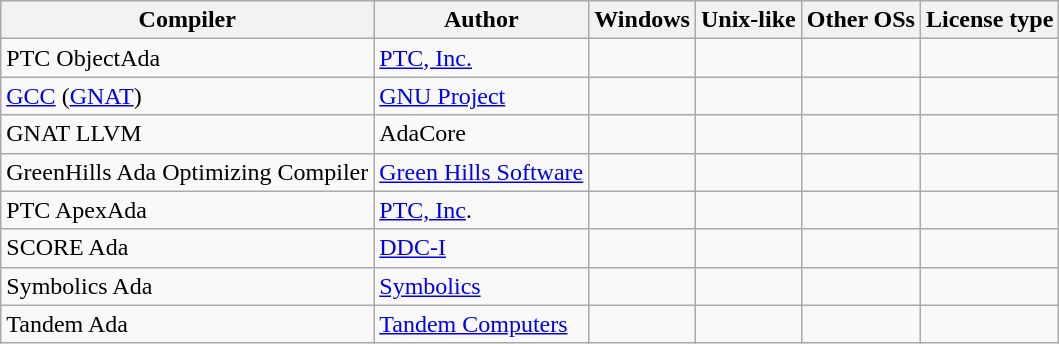<table class="wikitable sortable">
<tr>
<th>Compiler</th>
<th>Author</th>
<th>Windows</th>
<th>Unix-like</th>
<th>Other OSs</th>
<th>License type</th>
</tr>
<tr>
<td>PTC ObjectAda</td>
<td><a href='#'>PTC, Inc.</a></td>
<td></td>
<td></td>
<td></td>
<td></td>
</tr>
<tr>
<td><a href='#'>GCC</a> (<a href='#'>GNAT</a>)</td>
<td><a href='#'>GNU Project</a></td>
<td></td>
<td></td>
<td></td>
<td></td>
</tr>
<tr>
<td>GNAT LLVM</td>
<td>AdaCore</td>
<td></td>
<td></td>
<td></td>
<td></td>
</tr>
<tr>
<td>GreenHills Ada Optimizing Compiler</td>
<td><a href='#'>Green Hills Software</a></td>
<td></td>
<td></td>
<td></td>
<td></td>
</tr>
<tr>
<td>PTC ApexAda</td>
<td><a href='#'>PTC, Inc</a>.</td>
<td></td>
<td></td>
<td></td>
<td></td>
</tr>
<tr>
<td>SCORE Ada</td>
<td><a href='#'>DDC-I</a></td>
<td></td>
<td></td>
<td></td>
<td></td>
</tr>
<tr>
<td>Symbolics Ada</td>
<td><a href='#'>Symbolics</a></td>
<td></td>
<td></td>
<td></td>
<td></td>
</tr>
<tr>
<td>Tandem Ada</td>
<td><a href='#'>Tandem Computers</a></td>
<td></td>
<td></td>
<td></td>
<td></td>
</tr>
</table>
